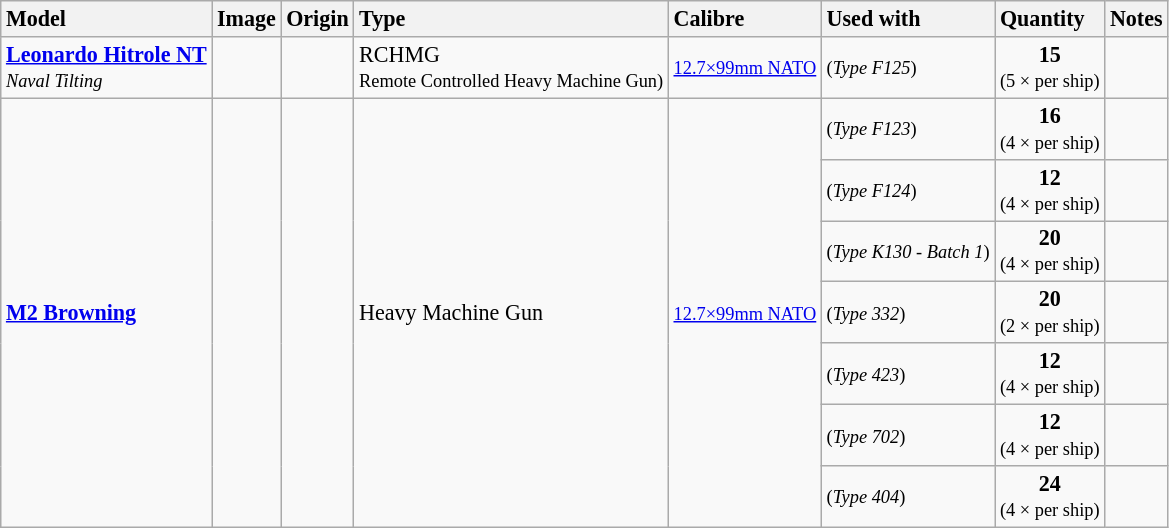<table class="wikitable" style="font-size: 92%;">
<tr>
<th style="text-align: left">Model</th>
<th style="text-align: left">Image</th>
<th style="text-align: left">Origin</th>
<th style="text-align: left">Type</th>
<th style="text-align: left">Calibre</th>
<th style="text-align: left">Used with</th>
<th style="text-align: left">Quantity</th>
<th style="text-align: left">Notes</th>
</tr>
<tr>
<td><strong><a href='#'>Leonardo Hitrole NT</a></strong><br><small><em>Naval Tilting</em></small></td>
<td style="text-align: center"></td>
<td></td>
<td>RCHMG<br><small>Remote Controlled Heavy Machine Gun)</small></td>
<td><a href='#'><small>12.7×99mm NATO</small></a></td>
<td> <small>(<em>Type F125</em>)</small></td>
<td style="text-align: center"><strong>15</strong><br><small>(5 × per ship)</small></td>
<td></td>
</tr>
<tr>
<td rowspan="7"><strong><a href='#'>M2 Browning</a></strong></td>
<td rowspan="7" style="text-align: center"></td>
<td rowspan="7"></td>
<td rowspan="7">Heavy Machine Gun</td>
<td rowspan="7"><a href='#'><small>12.7×99mm NATO</small></a></td>
<td> <small>(<em>Type F123</em>)</small></td>
<td style="text-align: center"><strong>16</strong><br><small>(4 × per ship)</small></td>
<td></td>
</tr>
<tr>
<td> <small>(<em>Type F124</em>)</small></td>
<td style="text-align: center"><strong>12</strong><br><small>(4 × per ship)</small></td>
<td></td>
</tr>
<tr>
<td> <small>(<em>Type K130 - Batch 1</em>)</small></td>
<td style="text-align: center"><strong>20</strong><br><small>(4 × per ship)</small></td>
<td></td>
</tr>
<tr>
<td> <small>(<em>Type 332</em>)</small></td>
<td style="text-align: center"><strong>20</strong><br><small>(2 × per ship)</small></td>
<td></td>
</tr>
<tr>
<td> <small>(<em>Type 423</em>)</small></td>
<td style="text-align: center"><strong>12</strong><br><small>(4 × per ship)</small></td>
<td></td>
</tr>
<tr>
<td> <small>(<em>Type 702</em>)</small></td>
<td style="text-align: center"><strong>12</strong><br><small>(4 × per ship)</small></td>
<td></td>
</tr>
<tr>
<td> <small>(<em>Type 404</em>)</small></td>
<td style="text-align: center"><strong>24</strong><br><small>(4 × per ship)</small></td>
<td></td>
</tr>
</table>
